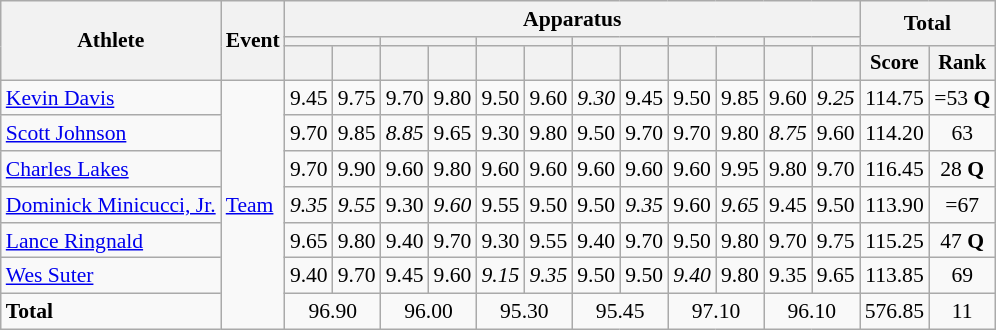<table class=wikitable style=font-size:90%;text-align:center>
<tr>
<th rowspan=3>Athlete</th>
<th rowspan=3>Event</th>
<th colspan=12>Apparatus</th>
<th colspan=2 rowspan=2>Total</th>
</tr>
<tr style=font-size:95%>
<th colspan=2></th>
<th colspan=2></th>
<th colspan=2></th>
<th colspan=2></th>
<th colspan=2></th>
<th colspan=2></th>
</tr>
<tr style=font-size:95%>
<th></th>
<th></th>
<th></th>
<th></th>
<th></th>
<th></th>
<th></th>
<th></th>
<th></th>
<th></th>
<th></th>
<th></th>
<th>Score</th>
<th>Rank</th>
</tr>
<tr>
<td align=left><a href='#'>Kevin Davis</a></td>
<td align=left rowspan=7><a href='#'>Team</a></td>
<td>9.45</td>
<td>9.75</td>
<td>9.70</td>
<td>9.80</td>
<td>9.50</td>
<td>9.60</td>
<td><em>9.30</em></td>
<td>9.45</td>
<td>9.50</td>
<td>9.85</td>
<td>9.60</td>
<td><em>9.25</em></td>
<td>114.75</td>
<td>=53 <strong>Q</strong></td>
</tr>
<tr>
<td align=left><a href='#'>Scott Johnson</a></td>
<td>9.70</td>
<td>9.85</td>
<td><em>8.85</em></td>
<td>9.65</td>
<td>9.30</td>
<td>9.80</td>
<td>9.50</td>
<td>9.70</td>
<td>9.70</td>
<td>9.80</td>
<td><em>8.75</em></td>
<td>9.60</td>
<td>114.20</td>
<td>63</td>
</tr>
<tr>
<td align=left><a href='#'>Charles Lakes</a></td>
<td>9.70</td>
<td>9.90</td>
<td>9.60</td>
<td>9.80</td>
<td>9.60</td>
<td>9.60</td>
<td>9.60</td>
<td>9.60</td>
<td>9.60</td>
<td>9.95</td>
<td>9.80</td>
<td>9.70</td>
<td>116.45</td>
<td>28 <strong>Q</strong></td>
</tr>
<tr>
<td align=left><a href='#'>Dominick Minicucci, Jr.</a></td>
<td><em>9.35</em></td>
<td><em>9.55</em></td>
<td>9.30</td>
<td><em>9.60</em></td>
<td>9.55</td>
<td>9.50</td>
<td>9.50</td>
<td><em>9.35</em></td>
<td>9.60</td>
<td><em>9.65</em></td>
<td>9.45</td>
<td>9.50</td>
<td>113.90</td>
<td>=67</td>
</tr>
<tr>
<td align=left><a href='#'>Lance Ringnald</a></td>
<td>9.65</td>
<td>9.80</td>
<td>9.40</td>
<td>9.70</td>
<td>9.30</td>
<td>9.55</td>
<td>9.40</td>
<td>9.70</td>
<td>9.50</td>
<td>9.80</td>
<td>9.70</td>
<td>9.75</td>
<td>115.25</td>
<td>47 <strong>Q</strong></td>
</tr>
<tr>
<td align=left><a href='#'>Wes Suter</a></td>
<td>9.40</td>
<td>9.70</td>
<td>9.45</td>
<td>9.60</td>
<td><em>9.15</em></td>
<td><em>9.35</em></td>
<td>9.50</td>
<td>9.50</td>
<td><em>9.40</em></td>
<td>9.80</td>
<td>9.35</td>
<td>9.65</td>
<td>113.85</td>
<td>69</td>
</tr>
<tr>
<td align=left><strong>Total</strong></td>
<td colspan=2>96.90</td>
<td colspan=2>96.00</td>
<td colspan=2>95.30</td>
<td colspan=2>95.45</td>
<td colspan=2>97.10</td>
<td colspan=2>96.10</td>
<td>576.85</td>
<td>11</td>
</tr>
</table>
